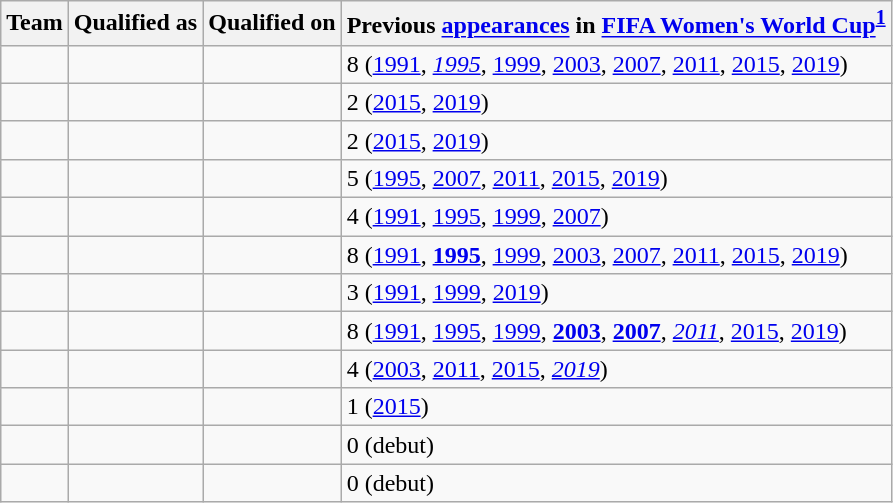<table class="wikitable sortable">
<tr>
<th>Team</th>
<th>Qualified as</th>
<th>Qualified on</th>
<th data-sort-type="number">Previous <a href='#'>appearances</a> in <a href='#'>FIFA Women's World Cup</a><sup><strong><a href='#'>1</a></strong></sup></th>
</tr>
<tr>
<td></td>
<td></td>
<td></td>
<td>8 (<a href='#'>1991</a>, <em><a href='#'>1995</a></em>, <a href='#'>1999</a>, <a href='#'>2003</a>, <a href='#'>2007</a>, <a href='#'>2011</a>, <a href='#'>2015</a>, <a href='#'>2019</a>)</td>
</tr>
<tr>
<td></td>
<td></td>
<td></td>
<td>2 (<a href='#'>2015</a>, <a href='#'>2019</a>)</td>
</tr>
<tr>
<td></td>
<td></td>
<td></td>
<td>2 (<a href='#'>2015</a>, <a href='#'>2019</a>)</td>
</tr>
<tr>
<td></td>
<td></td>
<td></td>
<td>5 (<a href='#'>1995</a>, <a href='#'>2007</a>, <a href='#'>2011</a>, <a href='#'>2015</a>, <a href='#'>2019</a>)</td>
</tr>
<tr>
<td></td>
<td></td>
<td></td>
<td>4 (<a href='#'>1991</a>, <a href='#'>1995</a>, <a href='#'>1999</a>, <a href='#'>2007</a>)</td>
</tr>
<tr>
<td></td>
<td></td>
<td></td>
<td>8 (<a href='#'>1991</a>, <strong><a href='#'>1995</a></strong>, <a href='#'>1999</a>, <a href='#'>2003</a>, <a href='#'>2007</a>, <a href='#'>2011</a>, <a href='#'>2015</a>, <a href='#'>2019</a>)</td>
</tr>
<tr>
<td></td>
<td></td>
<td></td>
<td>3 (<a href='#'>1991</a>, <a href='#'>1999</a>, <a href='#'>2019</a>)</td>
</tr>
<tr>
<td></td>
<td></td>
<td></td>
<td>8 (<a href='#'>1991</a>, <a href='#'>1995</a>, <a href='#'>1999</a>, <strong><a href='#'>2003</a></strong>, <strong><a href='#'>2007</a></strong>, <em><a href='#'>2011</a></em>, <a href='#'>2015</a>, <a href='#'>2019</a>)</td>
</tr>
<tr>
<td></td>
<td></td>
<td></td>
<td>4 (<a href='#'>2003</a>, <a href='#'>2011</a>, <a href='#'>2015</a>, <em><a href='#'>2019</a></em>)</td>
</tr>
<tr>
<td></td>
<td></td>
<td></td>
<td>1 (<a href='#'>2015</a>)</td>
</tr>
<tr>
<td></td>
<td></td>
<td></td>
<td>0 (debut)</td>
</tr>
<tr>
<td></td>
<td></td>
<td></td>
<td>0 (debut)</td>
</tr>
</table>
